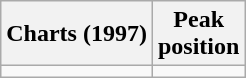<table class="wikitable">
<tr>
<th>Charts (1997)</th>
<th>Peak<br>position</th>
</tr>
<tr>
<td></td>
</tr>
</table>
